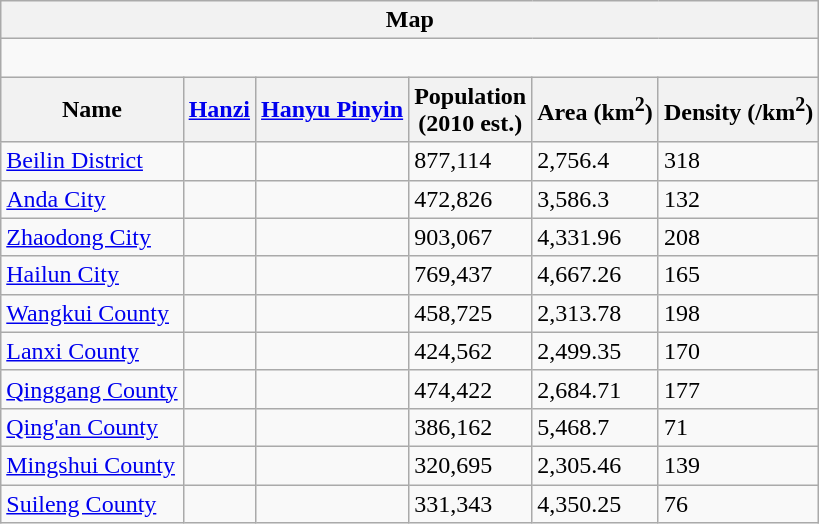<table class="wikitable" style="font-size:100%;" align=center>
<tr>
<th colspan=6>Map</th>
</tr>
<tr>
<td colspan=6><div><br> 











</div></td>
</tr>
<tr>
<th>Name</th>
<th><a href='#'>Hanzi</a></th>
<th><a href='#'>Hanyu Pinyin</a></th>
<th>Population<br>(2010 est.)</th>
<th>Area (km<sup>2</sup>)</th>
<th>Density (/km<sup>2</sup>)</th>
</tr>
<tr --------->
<td><a href='#'>Beilin District</a></td>
<td></td>
<td></td>
<td>877,114</td>
<td>2,756.4</td>
<td>318</td>
</tr>
<tr --------->
<td><a href='#'>Anda City</a></td>
<td></td>
<td></td>
<td>472,826</td>
<td>3,586.3</td>
<td>132</td>
</tr>
<tr --------->
<td><a href='#'>Zhaodong City</a></td>
<td></td>
<td></td>
<td>903,067</td>
<td>4,331.96</td>
<td>208</td>
</tr>
<tr --------->
<td><a href='#'>Hailun City</a></td>
<td></td>
<td></td>
<td>769,437</td>
<td>4,667.26</td>
<td>165</td>
</tr>
<tr --------->
<td><a href='#'>Wangkui County</a></td>
<td></td>
<td></td>
<td>458,725</td>
<td>2,313.78</td>
<td>198</td>
</tr>
<tr --------->
<td><a href='#'>Lanxi County</a></td>
<td></td>
<td></td>
<td>424,562</td>
<td>2,499.35</td>
<td>170</td>
</tr>
<tr --------->
<td><a href='#'>Qinggang County</a></td>
<td></td>
<td></td>
<td>474,422</td>
<td>2,684.71</td>
<td>177</td>
</tr>
<tr --------->
<td><a href='#'>Qing'an County</a></td>
<td></td>
<td></td>
<td>386,162</td>
<td>5,468.7</td>
<td>71</td>
</tr>
<tr --------->
<td><a href='#'>Mingshui County</a></td>
<td></td>
<td></td>
<td>320,695</td>
<td>2,305.46</td>
<td>139</td>
</tr>
<tr --------->
<td><a href='#'>Suileng County</a></td>
<td></td>
<td></td>
<td>331,343</td>
<td>4,350.25</td>
<td>76</td>
</tr>
</table>
